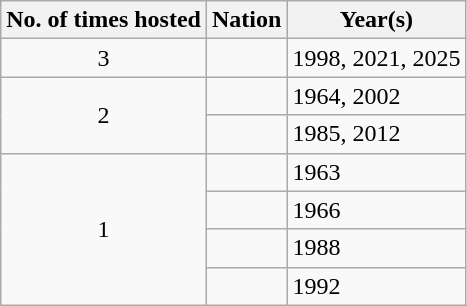<table class="wikitable">
<tr>
<th>No. of times hosted</th>
<th>Nation</th>
<th>Year(s)</th>
</tr>
<tr>
<td align=center rowspan=1>3</td>
<td></td>
<td>1998, 2021, 2025</td>
</tr>
<tr>
<td align=center rowspan=2>2</td>
<td></td>
<td>1964, 2002</td>
</tr>
<tr>
<td></td>
<td>1985, 2012</td>
</tr>
<tr>
<td align=center rowspan=4>1</td>
<td></td>
<td>1963</td>
</tr>
<tr>
<td></td>
<td>1966</td>
</tr>
<tr>
<td></td>
<td>1988</td>
</tr>
<tr>
<td></td>
<td>1992</td>
</tr>
</table>
